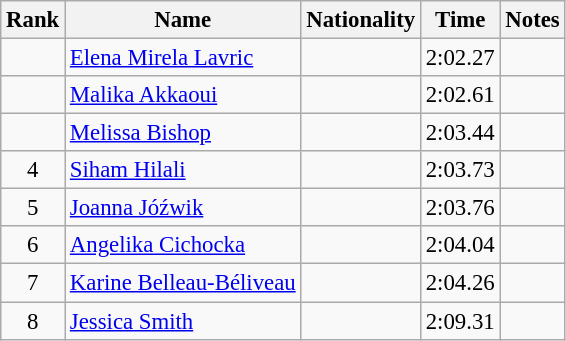<table class="wikitable sortable" style="text-align:center;font-size:95%">
<tr>
<th>Rank</th>
<th>Name</th>
<th>Nationality</th>
<th>Time</th>
<th>Notes</th>
</tr>
<tr>
<td></td>
<td align=left><a href='#'>Elena Mirela Lavric</a></td>
<td align=left></td>
<td>2:02.27</td>
<td></td>
</tr>
<tr>
<td></td>
<td align=left><a href='#'>Malika Akkaoui</a></td>
<td align=left></td>
<td>2:02.61</td>
<td></td>
</tr>
<tr>
<td></td>
<td align=left><a href='#'>Melissa Bishop</a></td>
<td align=left></td>
<td>2:03.44</td>
<td></td>
</tr>
<tr>
<td>4</td>
<td align=left><a href='#'>Siham Hilali</a></td>
<td align=left></td>
<td>2:03.73</td>
<td></td>
</tr>
<tr>
<td>5</td>
<td align=left><a href='#'>Joanna Jóźwik</a></td>
<td align=left></td>
<td>2:03.76</td>
<td></td>
</tr>
<tr>
<td>6</td>
<td align=left><a href='#'>Angelika Cichocka</a></td>
<td align=left></td>
<td>2:04.04</td>
<td></td>
</tr>
<tr>
<td>7</td>
<td align=left><a href='#'>Karine Belleau-Béliveau</a></td>
<td align=left></td>
<td>2:04.26</td>
<td></td>
</tr>
<tr>
<td>8</td>
<td align=left><a href='#'>Jessica Smith</a></td>
<td align=left></td>
<td>2:09.31</td>
<td></td>
</tr>
</table>
